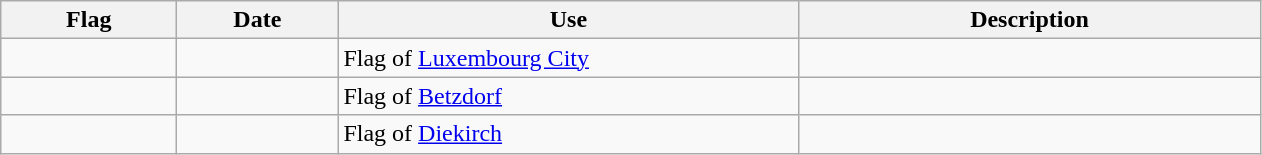<table class="wikitable">
<tr>
<th width="110">Flag</th>
<th width="100">Date</th>
<th width="300">Use</th>
<th width="300">Description</th>
</tr>
<tr>
<td></td>
<td></td>
<td>Flag of <a href='#'>Luxembourg City</a></td>
<td></td>
</tr>
<tr>
<td></td>
<td></td>
<td>Flag of <a href='#'>Betzdorf</a></td>
<td></td>
</tr>
<tr>
<td></td>
<td></td>
<td>Flag of <a href='#'>Diekirch</a></td>
<td></td>
</tr>
</table>
